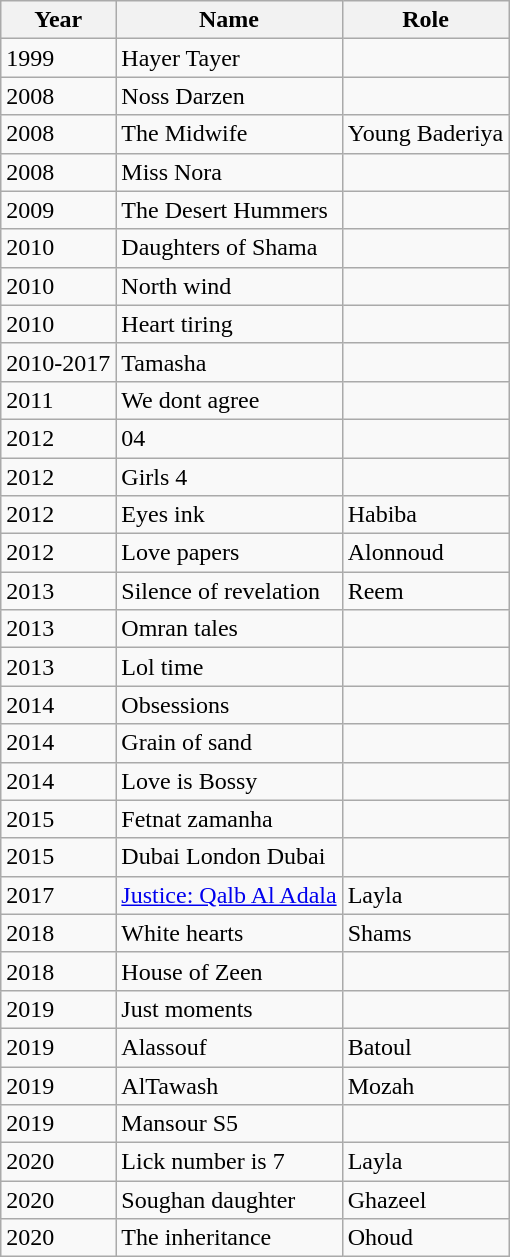<table class="wikitable">
<tr>
<th>Year</th>
<th>Name</th>
<th>Role</th>
</tr>
<tr>
<td>1999</td>
<td>Hayer Tayer</td>
<td></td>
</tr>
<tr>
<td>2008</td>
<td>Noss Darzen</td>
<td></td>
</tr>
<tr>
<td>2008</td>
<td>The Midwife</td>
<td>Young Baderiya</td>
</tr>
<tr>
<td>2008</td>
<td>Miss Nora</td>
<td></td>
</tr>
<tr>
<td>2009</td>
<td>The Desert Hummers</td>
<td></td>
</tr>
<tr>
<td>2010</td>
<td>Daughters of Shama</td>
<td></td>
</tr>
<tr>
<td>2010</td>
<td>North wind</td>
<td></td>
</tr>
<tr>
<td>2010</td>
<td>Heart tiring</td>
<td></td>
</tr>
<tr>
<td>2010-2017</td>
<td>Tamasha</td>
<td></td>
</tr>
<tr>
<td>2011</td>
<td>We dont agree</td>
<td></td>
</tr>
<tr>
<td>2012</td>
<td>04</td>
<td></td>
</tr>
<tr>
<td>2012</td>
<td>Girls 4</td>
<td></td>
</tr>
<tr>
<td>2012</td>
<td>Eyes ink</td>
<td>Habiba</td>
</tr>
<tr>
<td>2012</td>
<td>Love papers</td>
<td>Alonnoud</td>
</tr>
<tr>
<td>2013</td>
<td>Silence of revelation</td>
<td>Reem</td>
</tr>
<tr>
<td>2013</td>
<td>Omran tales</td>
<td></td>
</tr>
<tr>
<td>2013</td>
<td>Lol time</td>
<td></td>
</tr>
<tr>
<td>2014</td>
<td>Obsessions</td>
<td></td>
</tr>
<tr>
<td>2014</td>
<td>Grain of sand</td>
<td></td>
</tr>
<tr>
<td>2014</td>
<td>Love is Bossy</td>
<td></td>
</tr>
<tr>
<td>2015</td>
<td>Fetnat zamanha</td>
<td></td>
</tr>
<tr>
<td>2015</td>
<td>Dubai London Dubai</td>
<td></td>
</tr>
<tr>
<td>2017</td>
<td><a href='#'>Justice: Qalb Al Adala</a></td>
<td>Layla</td>
</tr>
<tr>
<td>2018</td>
<td>White hearts</td>
<td>Shams</td>
</tr>
<tr>
<td>2018</td>
<td>House of Zeen</td>
<td></td>
</tr>
<tr>
<td>2019</td>
<td>Just moments</td>
<td></td>
</tr>
<tr>
<td>2019</td>
<td>Alassouf</td>
<td>Batoul</td>
</tr>
<tr>
<td>2019</td>
<td>AlTawash</td>
<td>Mozah</td>
</tr>
<tr>
<td>2019</td>
<td>Mansour S5</td>
<td></td>
</tr>
<tr>
<td>2020</td>
<td>Lick number is 7</td>
<td>Layla</td>
</tr>
<tr>
<td>2020</td>
<td>Soughan daughter</td>
<td>Ghazeel</td>
</tr>
<tr>
<td>2020</td>
<td>The inheritance</td>
<td>Ohoud</td>
</tr>
</table>
